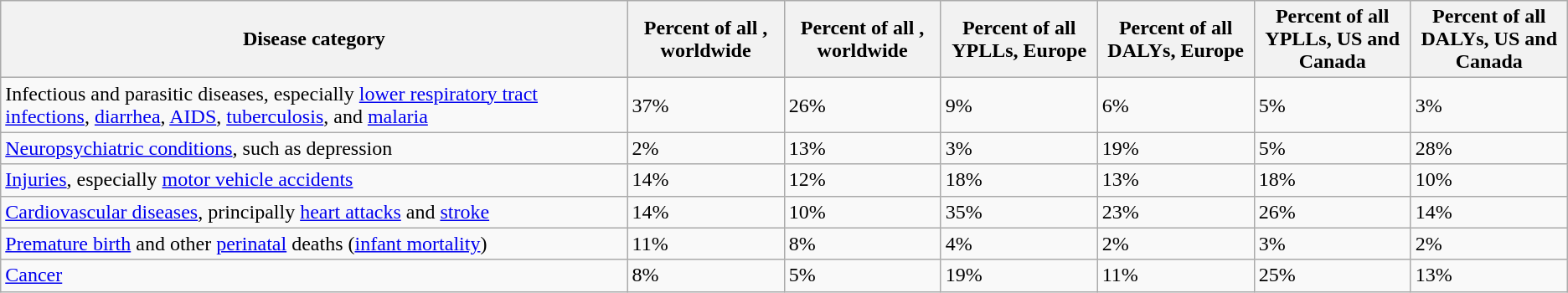<table class="wikitable sortable">
<tr>
<th scope="col">Disease category</th>
<th scope="col" style="width:10%;">Percent of all , worldwide</th>
<th scope="col" style="width:10%;">Percent of all , worldwide</th>
<th scope="col" style="width:10%;">Percent of all YPLLs, Europe</th>
<th scope="col" style="width:10%;">Percent of all DALYs, Europe</th>
<th scope="col" style="width:10%;">Percent of all YPLLs, US and Canada</th>
<th scope="col" style="width:10%;">Percent of all DALYs, US and Canada</th>
</tr>
<tr>
<td>Infectious and parasitic diseases, especially <a href='#'>lower respiratory tract infections</a>, <a href='#'>diarrhea</a>, <a href='#'>AIDS</a>, <a href='#'>tuberculosis</a>, and <a href='#'>malaria</a></td>
<td>37%</td>
<td>26%</td>
<td>9%</td>
<td>6%</td>
<td>5%</td>
<td>3%</td>
</tr>
<tr>
<td><a href='#'>Neuropsychiatric conditions</a>, such as depression</td>
<td>2%</td>
<td>13%</td>
<td>3%</td>
<td>19%</td>
<td>5%</td>
<td>28%</td>
</tr>
<tr>
<td><a href='#'>Injuries</a>, especially <a href='#'>motor vehicle accidents</a></td>
<td>14%</td>
<td>12%</td>
<td>18%</td>
<td>13%</td>
<td>18%</td>
<td>10%</td>
</tr>
<tr>
<td><a href='#'>Cardiovascular diseases</a>, principally <a href='#'>heart attacks</a> and <a href='#'>stroke</a></td>
<td>14%</td>
<td>10%</td>
<td>35%</td>
<td>23%</td>
<td>26%</td>
<td>14%</td>
</tr>
<tr>
<td><a href='#'>Premature birth</a> and other <a href='#'>perinatal</a> deaths (<a href='#'>infant mortality</a>)</td>
<td>11%</td>
<td>8%</td>
<td>4%</td>
<td>2%</td>
<td>3%</td>
<td>2%</td>
</tr>
<tr>
<td><a href='#'>Cancer</a></td>
<td>8%</td>
<td>5%</td>
<td>19%</td>
<td>11%</td>
<td>25%</td>
<td>13%</td>
</tr>
</table>
